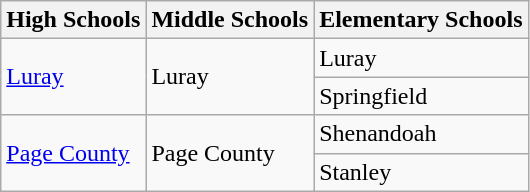<table class="wikitable">
<tr>
<th>High Schools</th>
<th>Middle Schools</th>
<th>Elementary Schools</th>
</tr>
<tr>
<td rowspan="2"><a href='#'>Luray</a></td>
<td rowspan="2">Luray</td>
<td>Luray</td>
</tr>
<tr>
<td>Springfield</td>
</tr>
<tr>
<td rowspan="2"><a href='#'>Page County</a></td>
<td rowspan="2">Page County</td>
<td>Shenandoah</td>
</tr>
<tr>
<td>Stanley</td>
</tr>
</table>
